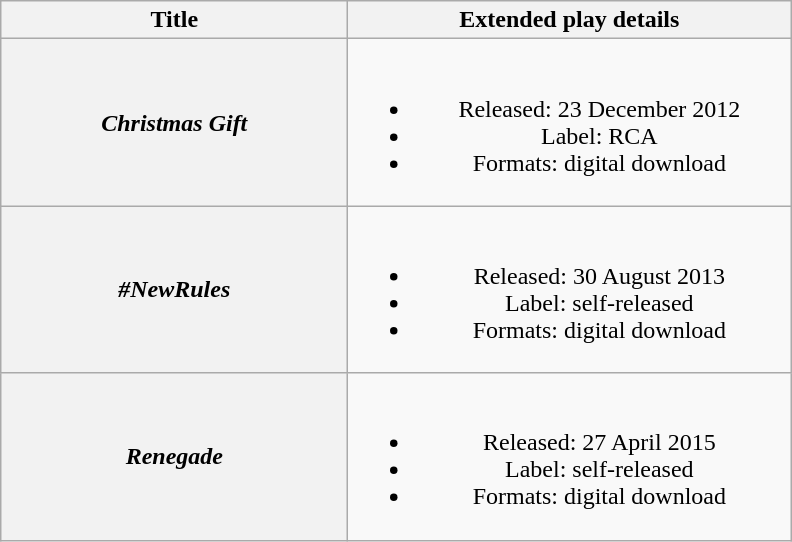<table class="wikitable plainrowheaders" style="text-align:center;">
<tr>
<th scope="col" style="width:14em;">Title</th>
<th scope="col" style="width:18em;">Extended play details</th>
</tr>
<tr>
<th scope="row"><em>Christmas Gift</em></th>
<td><br><ul><li>Released: 23 December 2012</li><li>Label: RCA</li><li>Formats: digital download</li></ul></td>
</tr>
<tr>
<th scope="row"><em>#NewRules</em></th>
<td><br><ul><li>Released: 30 August 2013</li><li>Label: self-released</li><li>Formats: digital download</li></ul></td>
</tr>
<tr>
<th scope="row"><em>Renegade</em></th>
<td><br><ul><li>Released: 27 April 2015</li><li>Label: self-released</li><li>Formats: digital download</li></ul></td>
</tr>
</table>
